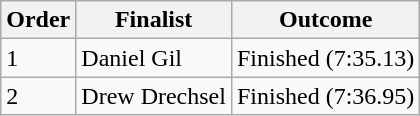<table class="wikitable sortable">
<tr>
<th>Order</th>
<th>Finalist</th>
<th>Outcome</th>
</tr>
<tr>
<td>1</td>
<td>Daniel Gil</td>
<td>Finished (7:35.13)</td>
</tr>
<tr>
<td>2</td>
<td>Drew Drechsel</td>
<td>Finished (7:36.95)</td>
</tr>
</table>
